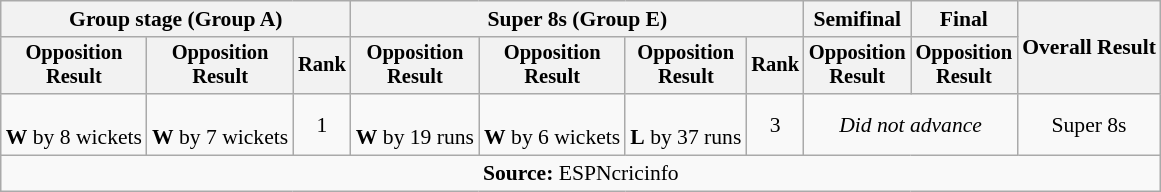<table class=wikitable style=font-size:90%;text-align:center>
<tr>
<th colspan=3>Group stage (Group A)</th>
<th colspan=4>Super 8s (Group E)</th>
<th>Semifinal</th>
<th>Final</th>
<th rowspan=2>Overall Result</th>
</tr>
<tr style=font-size:95%>
<th>Opposition<br>Result</th>
<th>Opposition<br>Result</th>
<th>Rank</th>
<th>Opposition<br>Result</th>
<th>Opposition<br>Result</th>
<th>Opposition<br>Result</th>
<th>Rank</th>
<th>Opposition<br>Result</th>
<th>Opposition<br>Result</th>
</tr>
<tr>
<td><br><strong>W</strong> by 8 wickets</td>
<td><br><strong>W</strong> by 7 wickets</td>
<td>1</td>
<td><br><strong>W</strong> by 19 runs</td>
<td><br><strong>W</strong> by 6 wickets</td>
<td><br><strong>L</strong> by 37 runs</td>
<td>3</td>
<td colspan=2><em>Did not advance</em></td>
<td>Super 8s</td>
</tr>
<tr>
<td colspan="11"><strong>Source:</strong> ESPNcricinfo</td>
</tr>
</table>
